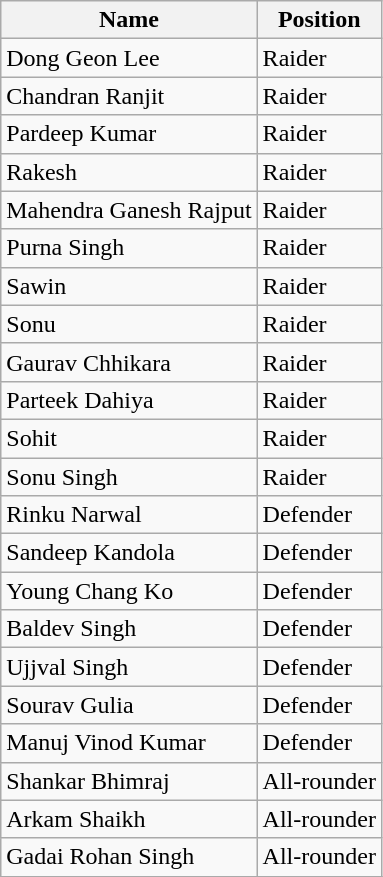<table class="wikitable">
<tr>
<th>Name</th>
<th>Position</th>
</tr>
<tr>
<td>Dong Geon Lee</td>
<td>Raider</td>
</tr>
<tr>
<td>Chandran Ranjit</td>
<td>Raider</td>
</tr>
<tr>
<td>Pardeep Kumar</td>
<td>Raider</td>
</tr>
<tr>
<td>Rakesh</td>
<td>Raider</td>
</tr>
<tr>
<td>Mahendra Ganesh Rajput</td>
<td>Raider</td>
</tr>
<tr>
<td>Purna Singh</td>
<td>Raider</td>
</tr>
<tr>
<td>Sawin</td>
<td>Raider</td>
</tr>
<tr>
<td>Sonu</td>
<td>Raider</td>
</tr>
<tr>
<td>Gaurav Chhikara</td>
<td>Raider</td>
</tr>
<tr>
<td>Parteek Dahiya</td>
<td>Raider</td>
</tr>
<tr>
<td>Sohit</td>
<td>Raider</td>
</tr>
<tr>
<td>Sonu Singh</td>
<td>Raider</td>
</tr>
<tr>
<td>Rinku Narwal</td>
<td>Defender</td>
</tr>
<tr>
<td>Sandeep Kandola</td>
<td>Defender</td>
</tr>
<tr>
<td>Young Chang Ko</td>
<td>Defender</td>
</tr>
<tr>
<td>Baldev Singh</td>
<td>Defender</td>
</tr>
<tr>
<td>Ujjval Singh</td>
<td>Defender</td>
</tr>
<tr>
<td>Sourav Gulia</td>
<td>Defender</td>
</tr>
<tr>
<td>Manuj Vinod Kumar</td>
<td>Defender</td>
</tr>
<tr>
<td>Shankar Bhimraj</td>
<td>All-rounder</td>
</tr>
<tr>
<td>Arkam Shaikh</td>
<td>All-rounder</td>
</tr>
<tr>
<td>Gadai Rohan Singh</td>
<td>All-rounder</td>
</tr>
<tr>
</tr>
</table>
